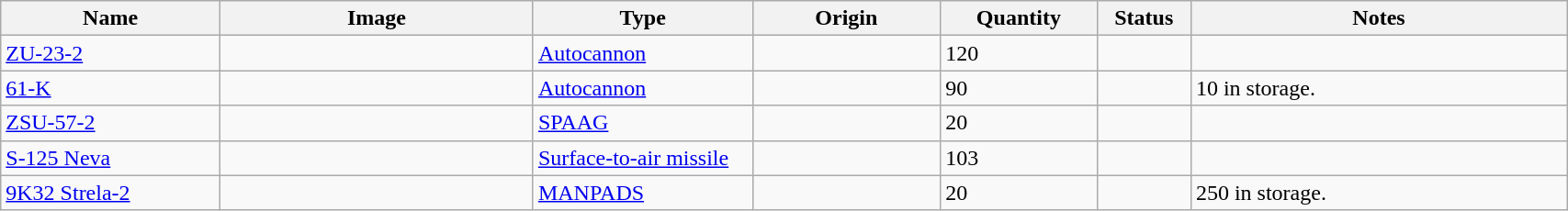<table class="wikitable" style="width:90%;">
<tr>
<th width=14%>Name</th>
<th width=20%>Image</th>
<th width=14%>Type</th>
<th width=12%>Origin</th>
<th width=10%>Quantity</th>
<th width=06%>Status</th>
<th width=24%>Notes</th>
</tr>
<tr>
<td><a href='#'>ZU-23-2</a></td>
<td></td>
<td><a href='#'>Autocannon</a></td>
<td></td>
<td>120</td>
<td></td>
<td></td>
</tr>
<tr>
<td><a href='#'>61-K</a></td>
<td></td>
<td><a href='#'>Autocannon</a></td>
<td></td>
<td>90</td>
<td></td>
<td>10 in storage.</td>
</tr>
<tr>
<td><a href='#'>ZSU-57-2</a></td>
<td></td>
<td><a href='#'>SPAAG</a></td>
<td></td>
<td>20</td>
<td></td>
<td></td>
</tr>
<tr>
<td><a href='#'>S-125 Neva</a></td>
<td></td>
<td><a href='#'>Surface-to-air missile</a></td>
<td></td>
<td>103</td>
<td></td>
<td></td>
</tr>
<tr>
<td><a href='#'>9K32 Strela-2</a></td>
<td></td>
<td><a href='#'>MANPADS</a></td>
<td></td>
<td>20</td>
<td></td>
<td>250 in storage.</td>
</tr>
</table>
